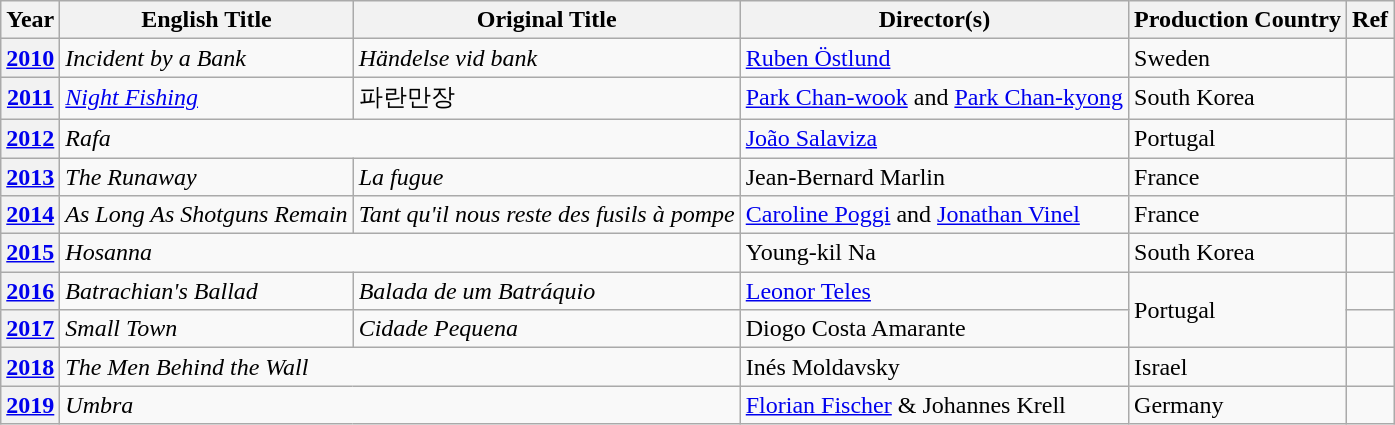<table class="wikitable">
<tr>
<th>Year</th>
<th>English Title</th>
<th>Original Title</th>
<th>Director(s)</th>
<th>Production Country</th>
<th>Ref</th>
</tr>
<tr>
<th><a href='#'>2010</a></th>
<td><em>Incident by a Bank</em></td>
<td><em>Händelse vid bank</em></td>
<td data-sort-value="Ostlund"><a href='#'>Ruben Östlund</a></td>
<td>Sweden</td>
<td></td>
</tr>
<tr>
<th><a href='#'>2011</a></th>
<td><em><a href='#'>Night Fishing</a></em></td>
<td>파란만장</td>
<td data-sort-value="Park"><a href='#'>Park Chan-wook</a> and <a href='#'>Park Chan-kyong</a></td>
<td>South Korea</td>
<td></td>
</tr>
<tr>
<th><a href='#'>2012</a></th>
<td colspan="2"><em>Rafa</em></td>
<td data-sort-value="Salaviza"><a href='#'>João Salaviza</a></td>
<td>Portugal</td>
<td></td>
</tr>
<tr>
<th><a href='#'>2013</a></th>
<td data-sort-value="Runaway"><em>The Runaway</em></td>
<td><em>La fugue</em></td>
<td data-sort-value="Marlin">Jean-Bernard Marlin</td>
<td>France</td>
<td></td>
</tr>
<tr>
<th><a href='#'>2014</a></th>
<td><em>As Long As Shotguns Remain</em></td>
<td><em>Tant qu'il nous reste des fusils à pompe</em></td>
<td data-sort-value="Poggi"><a href='#'>Caroline Poggi</a> and <a href='#'>Jonathan Vinel</a></td>
<td>France</td>
<td></td>
</tr>
<tr>
<th><a href='#'>2015</a></th>
<td colspan="2"><em>Hosanna</em></td>
<td data-sort-value="Na">Young-kil Na</td>
<td>South Korea</td>
<td></td>
</tr>
<tr>
<th><a href='#'>2016</a></th>
<td><em>Batrachian's Ballad</em></td>
<td><em>Balada de um Batráquio</em></td>
<td data-sort-value="Teles"><a href='#'>Leonor Teles</a></td>
<td rowspan="2">Portugal</td>
<td></td>
</tr>
<tr>
<th><a href='#'>2017</a></th>
<td><em>Small Town</em></td>
<td><em>Cidade Pequena</em></td>
<td data-sort-value="Amarante">Diogo Costa Amarante</td>
<td></td>
</tr>
<tr>
<th><a href='#'>2018</a></th>
<td colspan="2"><em>The Men Behind the Wall</em></td>
<td data-sort-value="Moldavsky">Inés Moldavsky</td>
<td>Israel</td>
<td></td>
</tr>
<tr>
<th><a href='#'>2019</a></th>
<td colspan="2"><em>Umbra</em></td>
<td data-sort-value="Fischer"><a href='#'>Florian Fischer</a> & Johannes Krell</td>
<td>Germany</td>
<td></td>
</tr>
</table>
